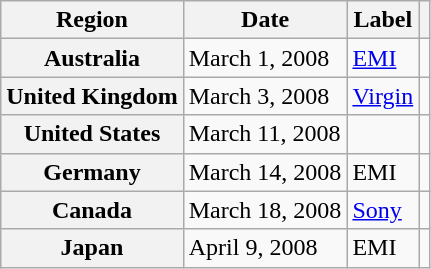<table class="wikitable plainrowheaders">
<tr>
<th scope="col">Region</th>
<th scope="col">Date</th>
<th scope="col">Label</th>
<th scope="col"></th>
</tr>
<tr>
<th scope="row">Australia</th>
<td>March 1, 2008</td>
<td><a href='#'>EMI</a></td>
<td align="center"></td>
</tr>
<tr>
<th scope="row">United Kingdom</th>
<td>March 3, 2008</td>
<td><a href='#'>Virgin</a></td>
<td align="center"></td>
</tr>
<tr>
<th scope="row">United States</th>
<td>March 11, 2008</td>
<td></td>
<td align="center"></td>
</tr>
<tr>
<th scope="row">Germany</th>
<td>March 14, 2008</td>
<td>EMI</td>
<td align="center"></td>
</tr>
<tr>
<th scope="row">Canada</th>
<td>March 18, 2008</td>
<td><a href='#'>Sony</a></td>
<td align="center"></td>
</tr>
<tr>
<th scope="row">Japan</th>
<td>April 9, 2008</td>
<td>EMI</td>
<td align="center"></td>
</tr>
</table>
